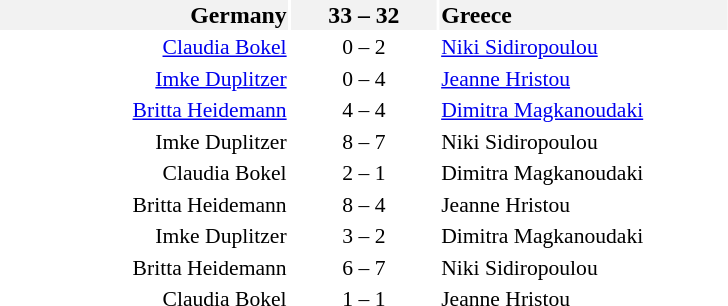<table style="font-size:90%">
<tr style="font-size:110%; background:#f2f2f2">
<td style="width:12em" align=right><strong>Germany</strong> </td>
<td style="width:6em" align=center><strong>33 – 32</strong></td>
<td style="width:12em"> <strong>Greece</strong></td>
</tr>
<tr>
<td align=right><a href='#'>Claudia Bokel</a></td>
<td align=center>0 – 2</td>
<td><a href='#'>Niki Sidiropoulou</a></td>
</tr>
<tr>
<td align=right><a href='#'>Imke Duplitzer</a></td>
<td align=center>0 – 4</td>
<td><a href='#'>Jeanne Hristou</a></td>
</tr>
<tr>
<td align=right><a href='#'>Britta Heidemann</a></td>
<td align=center>4 – 4</td>
<td><a href='#'>Dimitra Magkanoudaki</a></td>
</tr>
<tr>
<td align=right>Imke Duplitzer</td>
<td align=center>8 – 7</td>
<td>Niki Sidiropoulou</td>
</tr>
<tr>
<td align=right>Claudia Bokel</td>
<td align=center>2 – 1</td>
<td>Dimitra Magkanoudaki</td>
</tr>
<tr>
<td align=right>Britta Heidemann</td>
<td align=center>8 – 4</td>
<td>Jeanne Hristou</td>
</tr>
<tr>
<td align=right>Imke Duplitzer</td>
<td align=center>3 – 2</td>
<td>Dimitra Magkanoudaki</td>
</tr>
<tr>
<td align=right>Britta Heidemann</td>
<td align=center>6 – 7</td>
<td>Niki Sidiropoulou</td>
</tr>
<tr>
<td align=right>Claudia Bokel</td>
<td align=center>1 – 1</td>
<td>Jeanne Hristou</td>
</tr>
</table>
